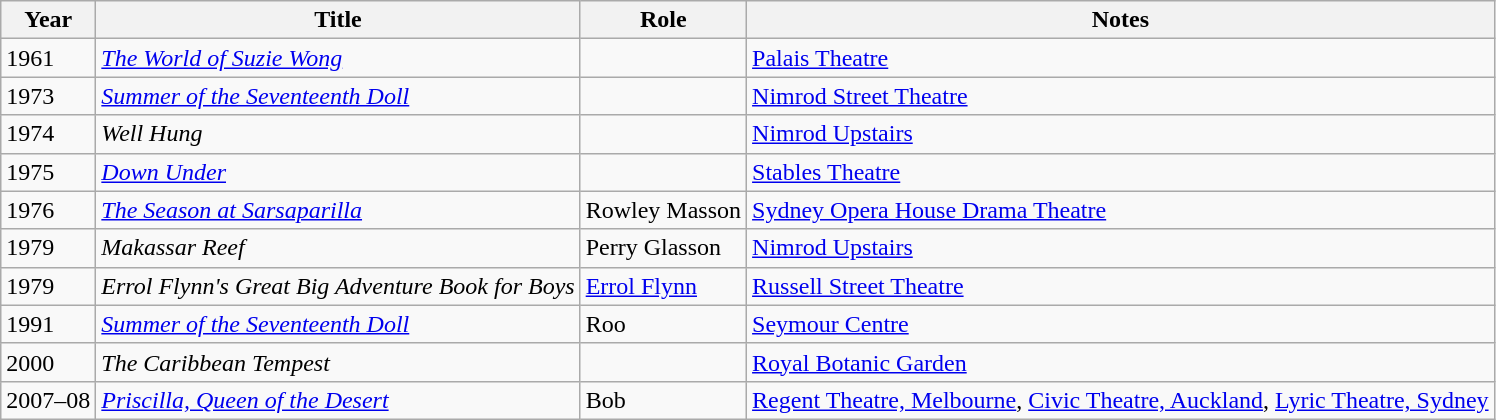<table class="wikitable sortable">
<tr>
<th>Year</th>
<th>Title</th>
<th>Role</th>
<th class="unsortable">Notes</th>
</tr>
<tr>
<td>1961</td>
<td><em><a href='#'>The World of Suzie Wong</a></em></td>
<td></td>
<td><a href='#'>Palais Theatre</a></td>
</tr>
<tr>
<td>1973</td>
<td><em><a href='#'>Summer of the Seventeenth Doll</a></em></td>
<td></td>
<td><a href='#'>Nimrod Street Theatre</a></td>
</tr>
<tr>
<td>1974</td>
<td><em>Well Hung</em></td>
<td></td>
<td><a href='#'>Nimrod Upstairs</a></td>
</tr>
<tr>
<td>1975</td>
<td><em><a href='#'>Down Under</a></em></td>
<td></td>
<td><a href='#'>Stables Theatre</a></td>
</tr>
<tr>
<td>1976</td>
<td><em><a href='#'>The Season at Sarsaparilla</a></em></td>
<td>Rowley Masson</td>
<td><a href='#'>Sydney Opera House Drama Theatre</a></td>
</tr>
<tr>
<td>1979</td>
<td><em>Makassar Reef</em></td>
<td>Perry Glasson</td>
<td><a href='#'>Nimrod Upstairs</a></td>
</tr>
<tr>
<td>1979</td>
<td><em>Errol Flynn's Great Big Adventure Book for Boys</em></td>
<td><a href='#'>Errol Flynn</a></td>
<td><a href='#'>Russell Street Theatre</a></td>
</tr>
<tr>
<td>1991</td>
<td><em><a href='#'>Summer of the Seventeenth Doll</a></em></td>
<td>Roo</td>
<td><a href='#'>Seymour Centre</a></td>
</tr>
<tr>
<td>2000</td>
<td><em>The Caribbean Tempest</em></td>
<td></td>
<td><a href='#'>Royal Botanic Garden</a></td>
</tr>
<tr>
<td>2007–08</td>
<td><em><a href='#'>Priscilla, Queen of the Desert</a></em></td>
<td>Bob</td>
<td><a href='#'>Regent Theatre, Melbourne</a>, <a href='#'>Civic Theatre, Auckland</a>, <a href='#'>Lyric Theatre, Sydney</a></td>
</tr>
</table>
